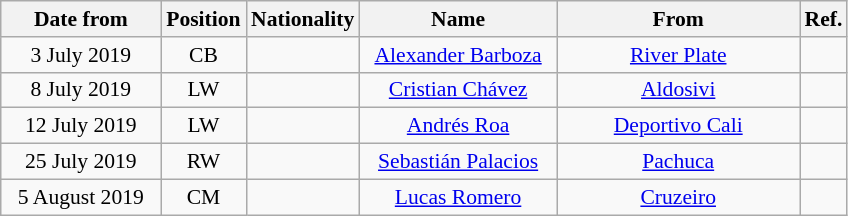<table class="wikitable" style="text-align:center; font-size:90%; ">
<tr>
<th style="background:#; color:#; width:100px;">Date from</th>
<th style="background:#; color:#; width:50px;">Position</th>
<th style="background:#; color:#; width:50px;">Nationality</th>
<th style="background:#; color:#; width:125px;">Name</th>
<th style="background:#; color:#; width:155px;">From</th>
<th style="background:#; color:#; width:25px;">Ref.</th>
</tr>
<tr>
<td>3 July 2019</td>
<td>CB</td>
<td></td>
<td><a href='#'>Alexander Barboza</a></td>
<td> <a href='#'>River Plate</a></td>
<td></td>
</tr>
<tr>
<td>8 July 2019</td>
<td>LW</td>
<td></td>
<td><a href='#'>Cristian Chávez</a></td>
<td> <a href='#'>Aldosivi</a></td>
<td></td>
</tr>
<tr>
<td>12 July 2019</td>
<td>LW</td>
<td></td>
<td><a href='#'>Andrés Roa</a></td>
<td> <a href='#'>Deportivo Cali</a></td>
<td></td>
</tr>
<tr>
<td>25 July 2019</td>
<td>RW</td>
<td></td>
<td><a href='#'>Sebastián Palacios</a></td>
<td> <a href='#'>Pachuca</a></td>
<td></td>
</tr>
<tr>
<td>5 August 2019</td>
<td>CM</td>
<td></td>
<td><a href='#'>Lucas Romero</a></td>
<td> <a href='#'>Cruzeiro</a></td>
<td></td>
</tr>
</table>
